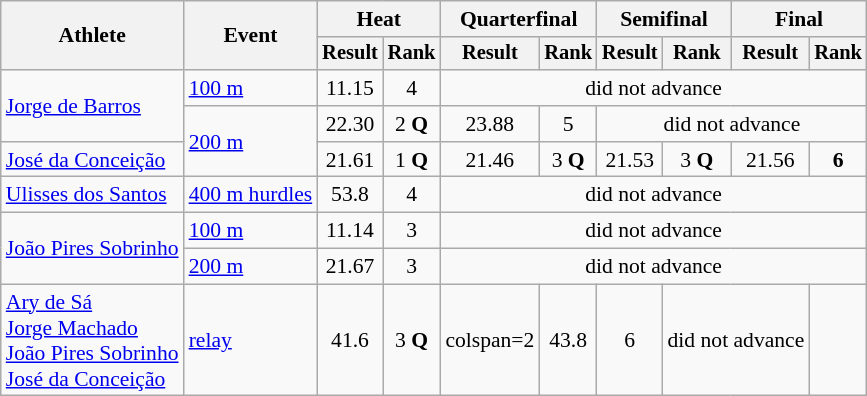<table class="wikitable" style="font-size:90%">
<tr>
<th rowspan="2">Athlete</th>
<th rowspan="2">Event</th>
<th colspan="2">Heat</th>
<th colspan="2">Quarterfinal</th>
<th colspan="2">Semifinal</th>
<th colspan="2">Final</th>
</tr>
<tr style="font-size:95%">
<th>Result</th>
<th>Rank</th>
<th>Result</th>
<th>Rank</th>
<th>Result</th>
<th>Rank</th>
<th>Result</th>
<th>Rank</th>
</tr>
<tr align=center>
<td align=left rowspan="2"><a href='#'>Jorge de Barros</a></td>
<td align=left><a href='#'>100 m</a></td>
<td>11.15</td>
<td>4</td>
<td colspan=6>did not advance</td>
</tr>
<tr align=center>
<td align=left rowspan="2"><a href='#'>200 m</a></td>
<td>22.30</td>
<td>2 <strong>Q</strong></td>
<td>23.88</td>
<td>5</td>
<td colspan=4>did not advance</td>
</tr>
<tr align=center>
<td align=left rowspan="1"><a href='#'>José da Conceição</a></td>
<td>21.61</td>
<td>1 <strong>Q</strong></td>
<td>21.46</td>
<td>3 <strong>Q</strong></td>
<td>21.53</td>
<td>3 <strong>Q</strong></td>
<td>21.56</td>
<td><strong>6</strong></td>
</tr>
<tr align=center>
<td align=left><a href='#'>Ulisses dos Santos</a></td>
<td align=left><a href='#'>400 m hurdles</a></td>
<td>53.8</td>
<td>4</td>
<td colspan=6>did not advance</td>
</tr>
<tr align=center>
<td align=left rowspan="2"><a href='#'>João Pires Sobrinho</a></td>
<td align=left><a href='#'>100 m</a></td>
<td>11.14</td>
<td>3</td>
<td colspan=6>did not advance</td>
</tr>
<tr align=center>
<td align=left><a href='#'>200 m</a></td>
<td>21.67</td>
<td>3</td>
<td colspan=6>did not advance</td>
</tr>
<tr align=center>
<td align=left><a href='#'>Ary de Sá</a><br><a href='#'>Jorge Machado</a><br><a href='#'>João Pires Sobrinho</a><br><a href='#'>José da Conceição</a></td>
<td align=left><a href='#'> relay</a></td>
<td>41.6</td>
<td>3 <strong>Q</strong></td>
<td>colspan=2 </td>
<td>43.8</td>
<td>6</td>
<td colspan=2>did not advance</td>
</tr>
</table>
